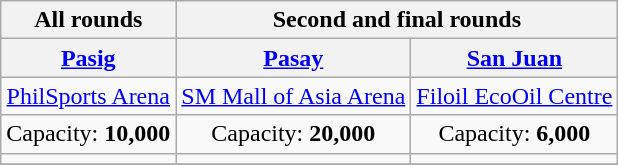<table class="wikitable" style="text-align:center">
<tr>
<th colspan=2>All rounds</th>
<th colspan=2>Second and final rounds</th>
</tr>
<tr>
<th colspan=2><a href='#'>Pasig</a></th>
<th><a href='#'>Pasay</a></th>
<th><a href='#'>San Juan</a></th>
</tr>
<tr>
<td colspan=2><a href='#'>PhilSports Arena</a></td>
<td><a href='#'>SM Mall of Asia Arena</a></td>
<td><a href='#'>Filoil EcoOil Centre</a></td>
</tr>
<tr>
<td colspan=2>Capacity: <strong>10,000</strong></td>
<td>Capacity: <strong>20,000</strong></td>
<td>Capacity: <strong>6,000</strong></td>
</tr>
<tr>
<td colspan=2></td>
<td></td>
<td></td>
</tr>
<tr>
</tr>
</table>
